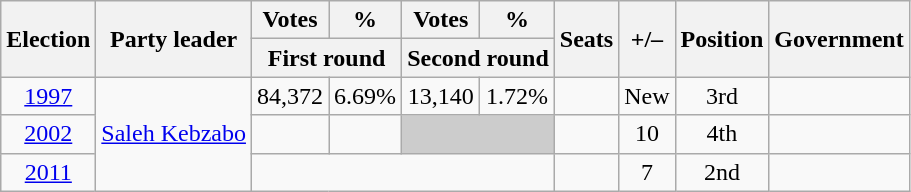<table class=wikitable style=text-align:center>
<tr>
<th rowspan=2>Election</th>
<th rowspan=2>Party leader</th>
<th>Votes</th>
<th>%</th>
<th>Votes</th>
<th>%</th>
<th rowspan=2>Seats</th>
<th rowspan=2>+/–</th>
<th rowspan=2>Position</th>
<th rowspan=2><strong>Government</strong></th>
</tr>
<tr>
<th colspan=2>First round</th>
<th colspan=2>Second round</th>
</tr>
<tr>
<td><a href='#'>1997</a></td>
<td rowspan=3><a href='#'>Saleh Kebzabo</a></td>
<td>84,372</td>
<td>6.69%</td>
<td>13,140</td>
<td>1.72%</td>
<td></td>
<td> New</td>
<td> 3rd</td>
<td></td>
</tr>
<tr>
<td><a href='#'>2002</a></td>
<td></td>
<td></td>
<td colspan="2" style="background-color:#cccccc"></td>
<td></td>
<td> 10</td>
<td> 4th</td>
<td></td>
</tr>
<tr>
<td><a href='#'>2011</a></td>
<td colspan=4></td>
<td></td>
<td> 7</td>
<td> 2nd</td>
<td></td>
</tr>
</table>
